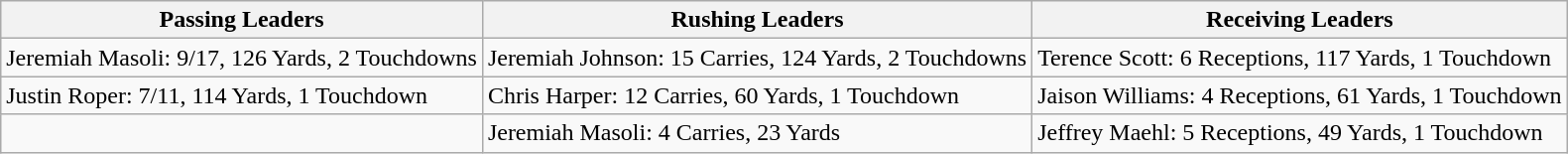<table class="wikitable">
<tr>
<th>Passing Leaders</th>
<th>Rushing Leaders</th>
<th>Receiving Leaders</th>
</tr>
<tr>
<td>Jeremiah Masoli: 9/17, 126 Yards, 2 Touchdowns</td>
<td>Jeremiah Johnson: 15 Carries, 124 Yards, 2 Touchdowns</td>
<td>Terence Scott: 6 Receptions, 117 Yards, 1 Touchdown</td>
</tr>
<tr>
<td>Justin Roper: 7/11, 114 Yards, 1 Touchdown</td>
<td>Chris Harper: 12 Carries, 60 Yards, 1 Touchdown</td>
<td>Jaison Williams: 4 Receptions, 61 Yards, 1 Touchdown</td>
</tr>
<tr>
<td></td>
<td>Jeremiah Masoli: 4 Carries, 23 Yards</td>
<td>Jeffrey Maehl: 5 Receptions, 49 Yards, 1 Touchdown</td>
</tr>
</table>
